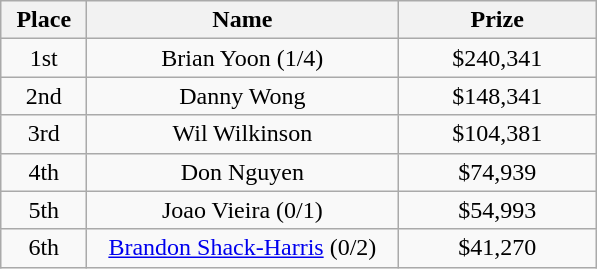<table class="wikitable">
<tr>
<th width="50">Place</th>
<th width="200">Name</th>
<th width="125">Prize</th>
</tr>
<tr>
<td align = "center">1st</td>
<td align = "center">Brian Yoon (1/4)</td>
<td align="center">$240,341</td>
</tr>
<tr>
<td align = "center">2nd</td>
<td align = "center">Danny Wong</td>
<td align="center">$148,341</td>
</tr>
<tr>
<td align = "center">3rd</td>
<td align = "center">Wil Wilkinson</td>
<td align="center">$104,381</td>
</tr>
<tr>
<td align = "center">4th</td>
<td align = "center">Don Nguyen</td>
<td align="center">$74,939</td>
</tr>
<tr>
<td align = "center">5th</td>
<td align = "center">Joao Vieira (0/1)</td>
<td align="center">$54,993</td>
</tr>
<tr>
<td align = "center">6th</td>
<td align = "center"><a href='#'>Brandon Shack-Harris</a> (0/2)</td>
<td align="center">$41,270</td>
</tr>
</table>
